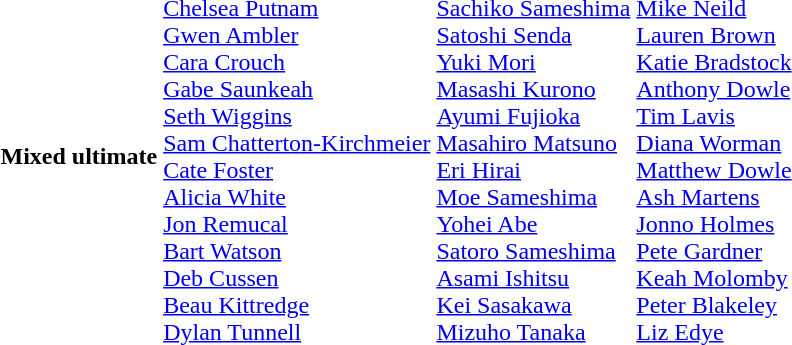<table>
<tr>
<th scope="row">Mixed ultimate</th>
<td><br><a href='#'>Chelsea Putnam</a><br><a href='#'>Gwen Ambler</a><br><a href='#'>Cara Crouch</a><br><a href='#'>Gabe Saunkeah</a><br><a href='#'>Seth Wiggins</a><br><a href='#'>Sam Chatterton-Kirchmeier</a><br><a href='#'>Cate Foster</a><br><a href='#'>Alicia White</a><br><a href='#'>Jon Remucal</a><br><a href='#'>Bart Watson</a><br><a href='#'>Deb Cussen</a><br><a href='#'>Beau Kittredge</a><br><a href='#'>Dylan Tunnell</a></td>
<td><br><a href='#'>Sachiko Sameshima</a><br><a href='#'>Satoshi Senda</a><br><a href='#'>Yuki Mori</a><br><a href='#'>Masashi Kurono</a><br><a href='#'>Ayumi Fujioka</a><br><a href='#'>Masahiro Matsuno</a><br><a href='#'>Eri Hirai</a><br><a href='#'>Moe Sameshima</a><br><a href='#'>Yohei Abe</a><br><a href='#'>Satoro Sameshima</a><br><a href='#'>Asami Ishitsu</a><br><a href='#'>Kei Sasakawa</a><br><a href='#'>Mizuho Tanaka</a></td>
<td><br><a href='#'>Mike Neild</a><br><a href='#'>Lauren Brown</a><br><a href='#'>Katie Bradstock</a><br><a href='#'>Anthony Dowle</a><br><a href='#'>Tim Lavis</a><br><a href='#'>Diana Worman</a><br><a href='#'>Matthew Dowle</a><br><a href='#'>Ash Martens</a><br><a href='#'>Jonno Holmes</a><br><a href='#'>Pete Gardner</a><br><a href='#'>Keah Molomby</a><br><a href='#'>Peter Blakeley</a><br><a href='#'>Liz Edye</a></td>
</tr>
</table>
